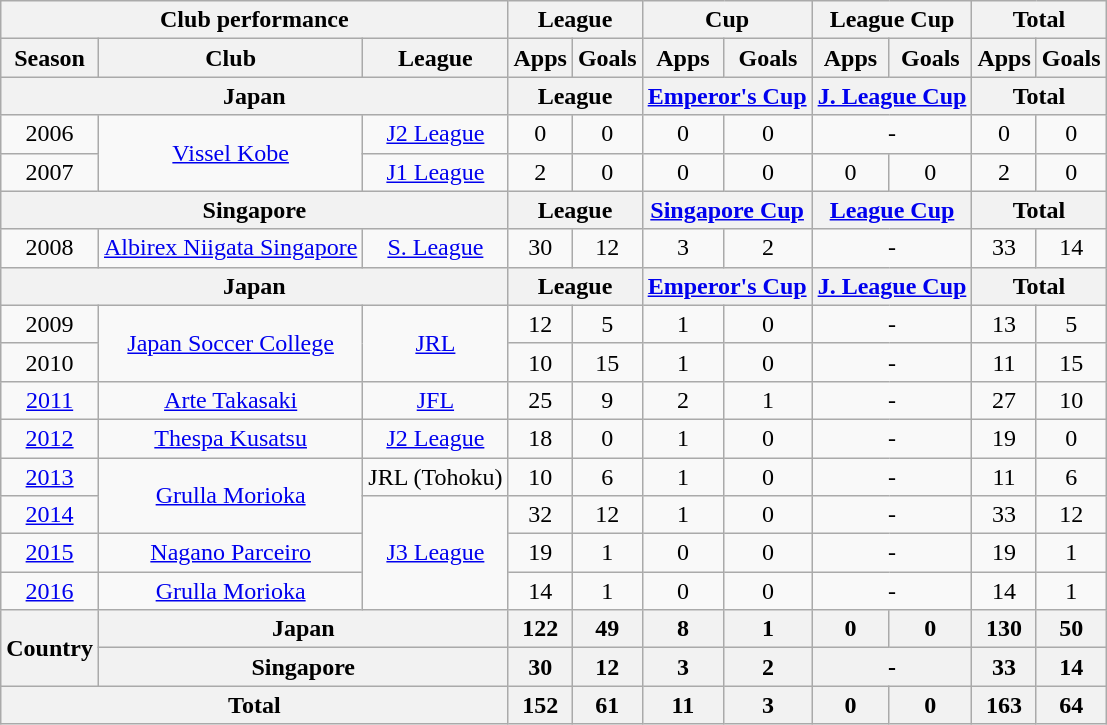<table class="wikitable" style="text-align:center;">
<tr>
<th colspan=3>Club performance</th>
<th colspan=2>League</th>
<th colspan=2>Cup</th>
<th colspan=2>League Cup</th>
<th colspan=2>Total</th>
</tr>
<tr>
<th>Season</th>
<th>Club</th>
<th>League</th>
<th>Apps</th>
<th>Goals</th>
<th>Apps</th>
<th>Goals</th>
<th>Apps</th>
<th>Goals</th>
<th>Apps</th>
<th>Goals</th>
</tr>
<tr>
<th colspan=3>Japan</th>
<th colspan=2>League</th>
<th colspan=2><a href='#'>Emperor's Cup</a></th>
<th colspan=2><a href='#'>J. League Cup</a></th>
<th colspan=2>Total</th>
</tr>
<tr>
<td>2006</td>
<td rowspan="2"><a href='#'>Vissel Kobe</a></td>
<td><a href='#'>J2 League</a></td>
<td>0</td>
<td>0</td>
<td>0</td>
<td>0</td>
<td colspan="2">-</td>
<td>0</td>
<td>0</td>
</tr>
<tr>
<td>2007</td>
<td><a href='#'>J1 League</a></td>
<td>2</td>
<td>0</td>
<td>0</td>
<td>0</td>
<td>0</td>
<td>0</td>
<td>2</td>
<td>0</td>
</tr>
<tr>
<th colspan=3>Singapore</th>
<th colspan=2>League</th>
<th colspan=2><a href='#'>Singapore Cup</a></th>
<th colspan=2><a href='#'>League Cup</a></th>
<th colspan=2>Total</th>
</tr>
<tr>
<td>2008</td>
<td><a href='#'>Albirex Niigata Singapore</a></td>
<td><a href='#'>S. League</a></td>
<td>30</td>
<td>12</td>
<td>3</td>
<td>2</td>
<td colspan="2">-</td>
<td>33</td>
<td>14</td>
</tr>
<tr>
<th colspan=3>Japan</th>
<th colspan=2>League</th>
<th colspan=2><a href='#'>Emperor's Cup</a></th>
<th colspan=2><a href='#'>J. League Cup</a></th>
<th colspan=2>Total</th>
</tr>
<tr>
<td>2009</td>
<td rowspan="2"><a href='#'>Japan Soccer College</a></td>
<td rowspan="2"><a href='#'>JRL</a></td>
<td>12</td>
<td>5</td>
<td>1</td>
<td>0</td>
<td colspan="2">-</td>
<td>13</td>
<td>5</td>
</tr>
<tr>
<td>2010</td>
<td>10</td>
<td>15</td>
<td>1</td>
<td>0</td>
<td colspan="2">-</td>
<td>11</td>
<td>15</td>
</tr>
<tr>
<td><a href='#'>2011</a></td>
<td><a href='#'>Arte Takasaki</a></td>
<td><a href='#'>JFL</a></td>
<td>25</td>
<td>9</td>
<td>2</td>
<td>1</td>
<td colspan="2">-</td>
<td>27</td>
<td>10</td>
</tr>
<tr>
<td><a href='#'>2012</a></td>
<td><a href='#'>Thespa Kusatsu</a></td>
<td><a href='#'>J2 League</a></td>
<td>18</td>
<td>0</td>
<td>1</td>
<td>0</td>
<td colspan="2">-</td>
<td>19</td>
<td>0</td>
</tr>
<tr>
<td><a href='#'>2013</a></td>
<td rowspan="2"><a href='#'>Grulla Morioka</a></td>
<td>JRL (Tohoku)</td>
<td>10</td>
<td>6</td>
<td>1</td>
<td>0</td>
<td colspan="2">-</td>
<td>11</td>
<td>6</td>
</tr>
<tr>
<td><a href='#'>2014</a></td>
<td rowspan="3"><a href='#'>J3 League</a></td>
<td>32</td>
<td>12</td>
<td>1</td>
<td>0</td>
<td colspan="2">-</td>
<td>33</td>
<td>12</td>
</tr>
<tr>
<td><a href='#'>2015</a></td>
<td><a href='#'>Nagano Parceiro</a></td>
<td>19</td>
<td>1</td>
<td>0</td>
<td>0</td>
<td colspan="2">-</td>
<td>19</td>
<td>1</td>
</tr>
<tr>
<td><a href='#'>2016</a></td>
<td><a href='#'>Grulla Morioka</a></td>
<td>14</td>
<td>1</td>
<td>0</td>
<td>0</td>
<td colspan="2">-</td>
<td>14</td>
<td>1</td>
</tr>
<tr>
<th rowspan=2>Country</th>
<th colspan=2>Japan</th>
<th>122</th>
<th>49</th>
<th>8</th>
<th>1</th>
<th>0</th>
<th>0</th>
<th>130</th>
<th>50</th>
</tr>
<tr>
<th colspan=2>Singapore</th>
<th>30</th>
<th>12</th>
<th>3</th>
<th>2</th>
<th colspan="2">-</th>
<th>33</th>
<th>14</th>
</tr>
<tr>
<th colspan=3>Total</th>
<th>152</th>
<th>61</th>
<th>11</th>
<th>3</th>
<th>0</th>
<th>0</th>
<th>163</th>
<th>64</th>
</tr>
</table>
